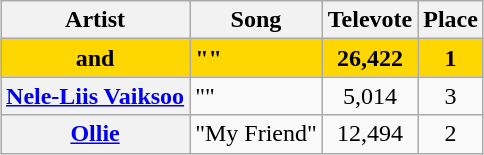<table class="sortable wikitable plainrowheaders" style="margin: 1em auto 1em auto; text-align:center;">
<tr>
<th scope="col">Artist</th>
<th scope="col">Song</th>
<th scope="col">Televote</th>
<th scope="col">Place</th>
</tr>
<tr style="font-weight:bold; background:gold;">
<th scope="row" style="font-weight:bold; background:gold;"> and </th>
<td align="left">""</td>
<td>26,422</td>
<td>1</td>
</tr>
<tr>
<th scope="row"><a href='#'>Nele-Liis Vaiksoo</a></th>
<td align="left">""</td>
<td>5,014</td>
<td>3</td>
</tr>
<tr>
<th scope="row"><a href='#'>Ollie</a></th>
<td align="left">"My Friend"</td>
<td>12,494</td>
<td>2</td>
</tr>
</table>
